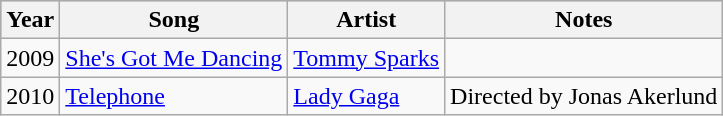<table class="wikitable">
<tr style="background:#b0c4de; text-align:center;">
<th>Year</th>
<th>Song</th>
<th>Artist</th>
<th>Notes</th>
</tr>
<tr>
<td>2009</td>
<td><a href='#'>She's Got Me Dancing</a></td>
<td><a href='#'>Tommy Sparks</a></td>
<td></td>
</tr>
<tr>
<td>2010</td>
<td><a href='#'>Telephone</a></td>
<td><a href='#'>Lady Gaga</a></td>
<td>Directed by Jonas Akerlund</td>
</tr>
</table>
